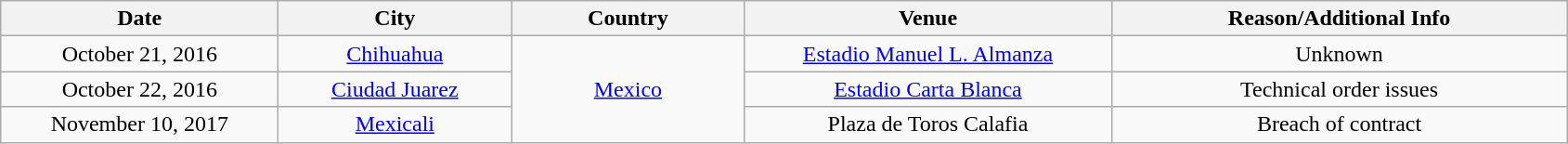<table class="wikitable" style="text-align:center;">
<tr>
<th scope="col" style="width:12em;">Date</th>
<th scope="col" style="width:10em;">City</th>
<th scope="col" style="width:10em;">Country</th>
<th scope="col" style="width:16em;">Venue</th>
<th scope="col" style="width:20em;">Reason/Additional Info</th>
</tr>
<tr>
<td>October 21, 2016</td>
<td><a href='#'>Chihuahua</a></td>
<td rowspan="3"><a href='#'>Mexico</a></td>
<td><a href='#'>Estadio Manuel L. Almanza</a></td>
<td>Unknown</td>
</tr>
<tr>
<td>October 22, 2016</td>
<td><a href='#'>Ciudad Juarez</a></td>
<td><a href='#'>Estadio Carta Blanca</a></td>
<td>Technical order issues</td>
</tr>
<tr>
<td>November 10, 2017</td>
<td><a href='#'>Mexicali</a></td>
<td>Plaza de Toros Calafia</td>
<td>Breach of contract</td>
</tr>
</table>
